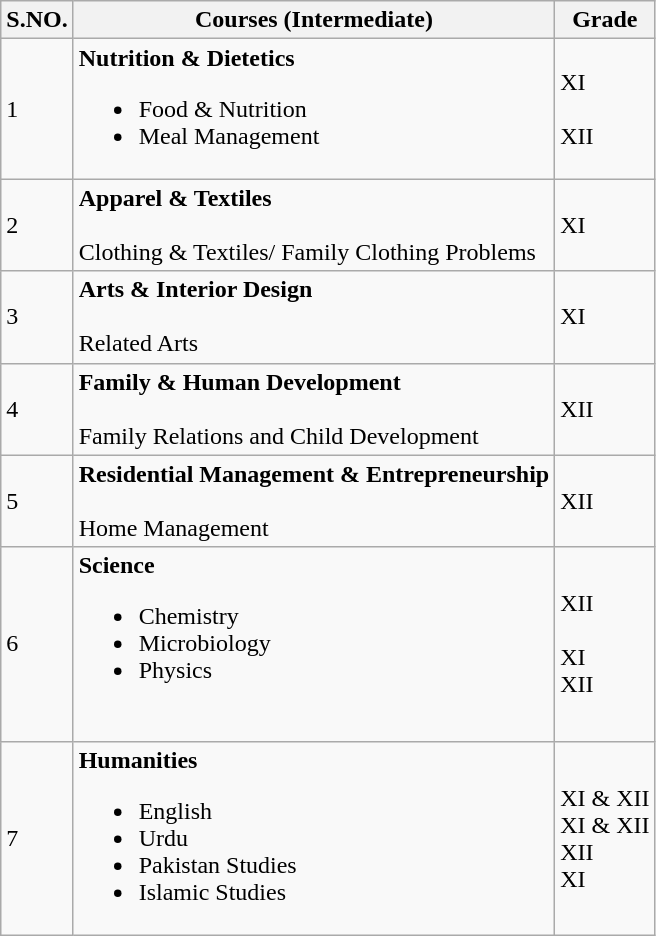<table class="wikitable">
<tr>
<th>S.NO.</th>
<th>Courses (Intermediate)</th>
<th>Grade</th>
</tr>
<tr>
<td>1</td>
<td><strong>Nutrition & Dietetics</strong><br><ul><li>Food & Nutrition</li><li>Meal Management</li></ul></td>
<td>XI<br><br>XII</td>
</tr>
<tr>
<td>2</td>
<td><strong>Apparel & Textiles</strong><br><br>Clothing & Textiles/ Family Clothing Problems</td>
<td>XI</td>
</tr>
<tr>
<td>3</td>
<td><strong>Arts & Interior Design</strong><br><br>Related Arts <br></td>
<td>XI</td>
</tr>
<tr>
<td>4</td>
<td><strong>Family & Human Development</strong><br><br>Family Relations and Child Development<br></td>
<td>XII</td>
</tr>
<tr>
<td>5</td>
<td><strong>Residential Management & Entrepreneurship</strong><br><br>Home Management<br></td>
<td>XII</td>
</tr>
<tr>
<td>6</td>
<td><strong>Science</strong><br><ul><li>Chemistry</li><li>Microbiology</li><li>Physics</li></ul><br></td>
<td>XII<br><br>XI<br>
XII</td>
</tr>
<tr>
<td>7</td>
<td><strong>Humanities</strong><br><ul><li>English</li><li>Urdu</li><li>Pakistan Studies</li><li>Islamic Studies</li></ul></td>
<td>XI & XII<br>XI & XII
<br>
XII
<br>
XI</td>
</tr>
</table>
